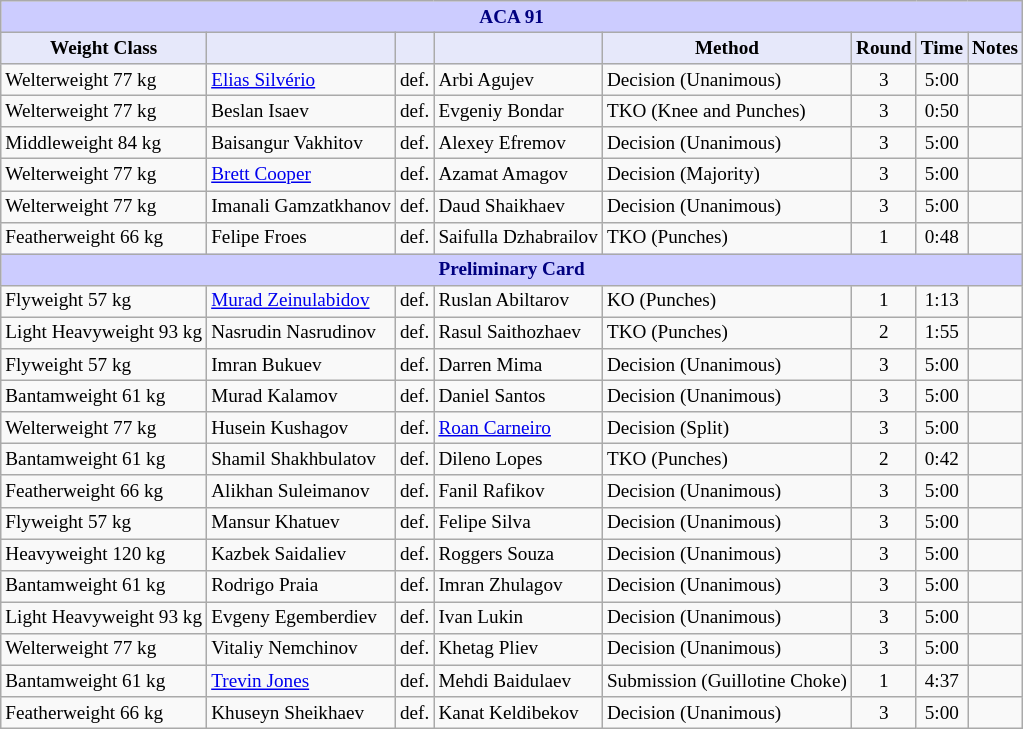<table class="wikitable" style="font-size: 80%;">
<tr>
<th colspan="8" style="background-color: #ccf; color: #000080; text-align: center;"><strong>ACA 91</strong></th>
</tr>
<tr>
<th colspan="1" style="background-color: #E6E8FA; color: #000000; text-align: center;">Weight Class</th>
<th colspan="1" style="background-color: #E6E8FA; color: #000000; text-align: center;"></th>
<th colspan="1" style="background-color: #E6E8FA; color: #000000; text-align: center;"></th>
<th colspan="1" style="background-color: #E6E8FA; color: #000000; text-align: center;"></th>
<th colspan="1" style="background-color: #E6E8FA; color: #000000; text-align: center;">Method</th>
<th colspan="1" style="background-color: #E6E8FA; color: #000000; text-align: center;">Round</th>
<th colspan="1" style="background-color: #E6E8FA; color: #000000; text-align: center;">Time</th>
<th colspan="1" style="background-color: #E6E8FA; color: #000000; text-align: center;">Notes</th>
</tr>
<tr>
<td>Welterweight 77 kg</td>
<td> <a href='#'>Elias Silvério</a></td>
<td>def.</td>
<td> Arbi Agujev</td>
<td>Decision (Unanimous)</td>
<td align=center>3</td>
<td align=center>5:00</td>
<td></td>
</tr>
<tr>
<td>Welterweight 77 kg</td>
<td> Beslan Isaev</td>
<td>def.</td>
<td> Evgeniy Bondar</td>
<td>TKO (Knee and Punches)</td>
<td align=center>3</td>
<td align=center>0:50</td>
<td></td>
</tr>
<tr>
<td>Middleweight 84 kg</td>
<td> Baisangur Vakhitov</td>
<td>def.</td>
<td> Alexey Efremov</td>
<td>Decision (Unanimous)</td>
<td align=center>3</td>
<td align=center>5:00</td>
<td></td>
</tr>
<tr>
<td>Welterweight 77 kg</td>
<td> <a href='#'>Brett Cooper</a></td>
<td>def.</td>
<td> Azamat Amagov</td>
<td>Decision (Majority)</td>
<td align=center>3</td>
<td align=center>5:00</td>
<td></td>
</tr>
<tr>
<td>Welterweight 77 kg</td>
<td> Imanali Gamzatkhanov</td>
<td>def.</td>
<td> Daud Shaikhaev</td>
<td>Decision (Unanimous)</td>
<td align=center>3</td>
<td align=center>5:00</td>
<td></td>
</tr>
<tr>
<td>Featherweight 66 kg</td>
<td> Felipe Froes</td>
<td>def.</td>
<td> Saifulla Dzhabrailov</td>
<td>TKO (Punches)</td>
<td align=center>1</td>
<td align=center>0:48</td>
<td></td>
</tr>
<tr>
<th colspan="8" style="background-color: #ccf; color: #000080; text-align: center;"><strong>Preliminary Card</strong></th>
</tr>
<tr>
<td>Flyweight 57 kg</td>
<td> <a href='#'>Murad Zeinulabidov</a></td>
<td>def.</td>
<td> Ruslan Abiltarov</td>
<td>KO (Punches)</td>
<td align=center>1</td>
<td align=center>1:13</td>
<td></td>
</tr>
<tr>
<td>Light Heavyweight 93 kg</td>
<td> Nasrudin Nasrudinov</td>
<td>def.</td>
<td> Rasul Saithozhaev</td>
<td>TKO (Punches)</td>
<td align=center>2</td>
<td align=center>1:55</td>
<td></td>
</tr>
<tr>
<td>Flyweight 57 kg</td>
<td> Imran Bukuev</td>
<td>def.</td>
<td> Darren Mima</td>
<td>Decision (Unanimous)</td>
<td align=center>3</td>
<td align=center>5:00</td>
<td></td>
</tr>
<tr>
<td>Bantamweight 61 kg</td>
<td> Murad Kalamov</td>
<td>def.</td>
<td> Daniel Santos</td>
<td>Decision (Unanimous)</td>
<td align=center>3</td>
<td align=center>5:00</td>
<td></td>
</tr>
<tr>
<td>Welterweight 77 kg</td>
<td> Husein Kushagov</td>
<td>def.</td>
<td> <a href='#'>Roan Carneiro</a></td>
<td>Decision (Split)</td>
<td align=center>3</td>
<td align=center>5:00</td>
<td></td>
</tr>
<tr>
<td>Bantamweight 61 kg</td>
<td> Shamil Shakhbulatov</td>
<td>def.</td>
<td> Dileno Lopes</td>
<td>TKO (Punches)</td>
<td align=center>2</td>
<td align=center>0:42</td>
<td></td>
</tr>
<tr>
<td>Featherweight 66 kg</td>
<td> Alikhan Suleimanov</td>
<td>def.</td>
<td> Fanil Rafikov</td>
<td>Decision (Unanimous)</td>
<td align=center>3</td>
<td align=center>5:00</td>
<td></td>
</tr>
<tr>
<td>Flyweight 57 kg</td>
<td> Mansur Khatuev</td>
<td>def.</td>
<td> Felipe Silva</td>
<td>Decision (Unanimous)</td>
<td align=center>3</td>
<td align=center>5:00</td>
<td></td>
</tr>
<tr>
<td>Heavyweight 120 kg</td>
<td> Kazbek Saidaliev</td>
<td>def.</td>
<td> Roggers Souza</td>
<td>Decision (Unanimous)</td>
<td align=center>3</td>
<td align=center>5:00</td>
<td></td>
</tr>
<tr>
<td>Bantamweight 61 kg</td>
<td> Rodrigo Praia</td>
<td>def.</td>
<td> Imran Zhulagov</td>
<td>Decision (Unanimous)</td>
<td align=center>3</td>
<td align=center>5:00</td>
<td></td>
</tr>
<tr>
<td>Light Heavyweight 93 kg</td>
<td> Evgeny Egemberdiev</td>
<td>def.</td>
<td> Ivan Lukin</td>
<td>Decision (Unanimous)</td>
<td align=center>3</td>
<td align=center>5:00</td>
<td></td>
</tr>
<tr>
<td>Welterweight 77 kg</td>
<td> Vitaliy Nemchinov</td>
<td>def.</td>
<td> Khetag Pliev</td>
<td>Decision (Unanimous)</td>
<td align=center>3</td>
<td align=center>5:00</td>
<td></td>
</tr>
<tr>
<td>Bantamweight 61 kg</td>
<td> <a href='#'>Trevin Jones</a></td>
<td>def.</td>
<td> Mehdi Baidulaev</td>
<td>Submission (Guillotine Choke)</td>
<td align=center>1</td>
<td align=center>4:37</td>
<td></td>
</tr>
<tr>
<td>Featherweight 66 kg</td>
<td> Khuseyn Sheikhaev</td>
<td>def.</td>
<td> Kanat Keldibekov</td>
<td>Decision (Unanimous)</td>
<td align=center>3</td>
<td align=center>5:00</td>
<td></td>
</tr>
</table>
